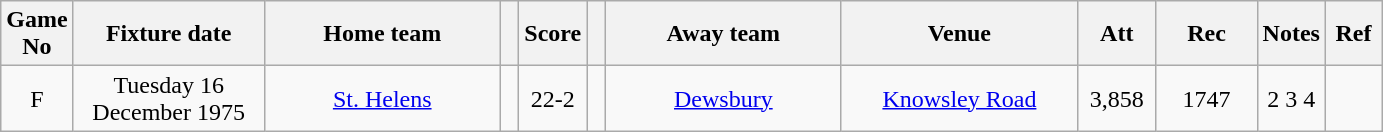<table class="wikitable" style="text-align:center;">
<tr>
<th width=20 abbr="No">Game No</th>
<th width=120 abbr="Date">Fixture date</th>
<th width=150 abbr="Home team">Home team</th>
<th width=5 abbr="space"></th>
<th width=20 abbr="Score">Score</th>
<th width=5 abbr="space"></th>
<th width=150 abbr="Away team">Away team</th>
<th width=150 abbr="Venue">Venue</th>
<th width=45 abbr="Att">Att</th>
<th width=60 abbr="Rec">Rec</th>
<th width=20 abbr="Notes">Notes</th>
<th width=30 abbr="Ref">Ref</th>
</tr>
<tr>
<td>F</td>
<td>Tuesday 16 December 1975</td>
<td><a href='#'>St. Helens</a></td>
<td></td>
<td>22-2</td>
<td></td>
<td><a href='#'>Dewsbury</a></td>
<td><a href='#'>Knowsley Road</a></td>
<td>3,858</td>
<td>1747</td>
<td>2 3 4</td>
<td></td>
</tr>
</table>
